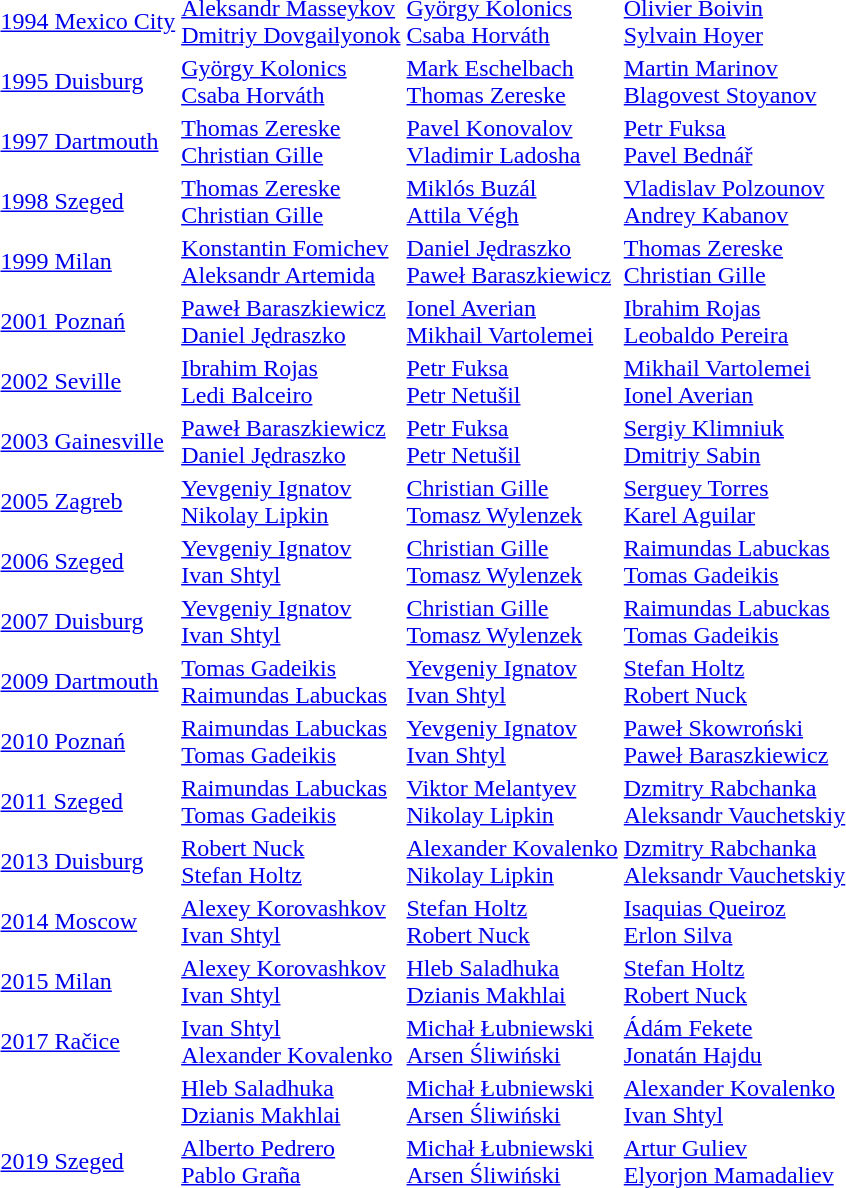<table>
<tr>
<td><a href='#'>1994 Mexico City</a></td>
<td><a href='#'>Aleksandr Masseykov</a><br><a href='#'>Dmitriy Dovgailyonok</a><br></td>
<td><a href='#'>György Kolonics</a><br><a href='#'>Csaba Horváth</a><br></td>
<td><a href='#'>Olivier Boivin</a><br><a href='#'>Sylvain Hoyer</a><br></td>
</tr>
<tr>
<td><a href='#'>1995 Duisburg</a></td>
<td><a href='#'>György Kolonics</a><br><a href='#'>Csaba Horváth</a><br></td>
<td><a href='#'>Mark Eschelbach</a><br><a href='#'>Thomas Zereske</a><br></td>
<td><a href='#'>Martin Marinov</a><br><a href='#'>Blagovest Stoyanov</a><br></td>
</tr>
<tr>
<td><a href='#'>1997 Dartmouth</a></td>
<td><a href='#'>Thomas Zereske</a><br><a href='#'>Christian Gille</a><br></td>
<td><a href='#'>Pavel Konovalov</a><br><a href='#'>Vladimir Ladosha</a><br></td>
<td><a href='#'>Petr Fuksa</a><br><a href='#'>Pavel Bednář</a><br></td>
</tr>
<tr>
<td><a href='#'>1998 Szeged</a></td>
<td><a href='#'>Thomas Zereske</a><br><a href='#'>Christian Gille</a><br></td>
<td><a href='#'>Miklós Buzál</a><br><a href='#'>Attila Végh</a><br></td>
<td><a href='#'>Vladislav Polzounov</a><br><a href='#'>Andrey Kabanov</a><br></td>
</tr>
<tr>
<td><a href='#'>1999 Milan</a></td>
<td><a href='#'>Konstantin Fomichev</a><br><a href='#'>Aleksandr Artemida</a><br></td>
<td><a href='#'>Daniel Jędraszko</a><br><a href='#'>Paweł Baraszkiewicz</a><br></td>
<td><a href='#'>Thomas Zereske</a><br><a href='#'>Christian Gille</a><br></td>
</tr>
<tr>
<td><a href='#'>2001 Poznań</a></td>
<td><a href='#'>Paweł Baraszkiewicz</a><br><a href='#'>Daniel Jędraszko</a><br></td>
<td><a href='#'>Ionel Averian</a><br><a href='#'>Mikhail Vartolemei</a><br></td>
<td><a href='#'>Ibrahim Rojas</a><br><a href='#'>Leobaldo Pereira</a><br></td>
</tr>
<tr>
<td><a href='#'>2002 Seville</a></td>
<td><a href='#'>Ibrahim Rojas</a><br><a href='#'>Ledi Balceiro</a><br></td>
<td><a href='#'>Petr Fuksa</a><br><a href='#'>Petr Netušil</a><br></td>
<td><a href='#'>Mikhail Vartolemei</a><br><a href='#'>Ionel Averian</a><br></td>
</tr>
<tr>
<td><a href='#'>2003 Gainesville</a></td>
<td><a href='#'>Paweł Baraszkiewicz</a><br><a href='#'>Daniel Jędraszko</a><br></td>
<td><a href='#'>Petr Fuksa</a><br><a href='#'>Petr Netušil</a><br></td>
<td><a href='#'>Sergiy Klimniuk</a><br><a href='#'>Dmitriy Sabin</a><br></td>
</tr>
<tr>
<td><a href='#'>2005 Zagreb</a></td>
<td><a href='#'>Yevgeniy Ignatov</a><br><a href='#'>Nikolay Lipkin</a><br></td>
<td><a href='#'>Christian Gille</a><br><a href='#'>Tomasz Wylenzek</a><br></td>
<td><a href='#'>Serguey Torres</a><br><a href='#'>Karel Aguilar</a><br></td>
</tr>
<tr>
<td><a href='#'>2006 Szeged</a></td>
<td><a href='#'>Yevgeniy Ignatov</a><br><a href='#'>Ivan Shtyl</a><br></td>
<td><a href='#'>Christian Gille</a><br><a href='#'>Tomasz Wylenzek</a><br></td>
<td><a href='#'>Raimundas Labuckas</a><br><a href='#'>Tomas Gadeikis</a><br></td>
</tr>
<tr>
<td><a href='#'>2007 Duisburg</a></td>
<td><a href='#'>Yevgeniy Ignatov</a><br><a href='#'>Ivan Shtyl</a><br></td>
<td><a href='#'>Christian Gille</a><br><a href='#'>Tomasz Wylenzek</a><br></td>
<td><a href='#'>Raimundas Labuckas</a><br><a href='#'>Tomas Gadeikis</a><br></td>
</tr>
<tr>
<td><a href='#'>2009 Dartmouth</a></td>
<td><a href='#'>Tomas Gadeikis</a><br><a href='#'>Raimundas Labuckas</a><br></td>
<td><a href='#'>Yevgeniy Ignatov</a><br><a href='#'>Ivan Shtyl</a><br></td>
<td><a href='#'>Stefan Holtz</a><br><a href='#'>Robert Nuck</a><br></td>
</tr>
<tr>
<td><a href='#'>2010 Poznań</a></td>
<td><a href='#'>Raimundas Labuckas</a><br><a href='#'>Tomas Gadeikis</a><br></td>
<td><a href='#'>Yevgeniy Ignatov</a><br><a href='#'>Ivan Shtyl</a><br></td>
<td><a href='#'>Paweł Skowroński</a><br><a href='#'>Paweł Baraszkiewicz</a><br></td>
</tr>
<tr>
<td><a href='#'>2011 Szeged</a></td>
<td><a href='#'>Raimundas Labuckas</a><br><a href='#'>Tomas Gadeikis</a><br></td>
<td><a href='#'>Viktor Melantyev</a><br><a href='#'>Nikolay Lipkin</a><br></td>
<td><a href='#'>Dzmitry Rabchanka</a><br><a href='#'>Aleksandr Vauchetskiy</a><br></td>
</tr>
<tr>
<td><a href='#'>2013 Duisburg</a></td>
<td><a href='#'>Robert Nuck</a><br><a href='#'>Stefan Holtz</a><br></td>
<td><a href='#'>Alexander Kovalenko</a><br><a href='#'>Nikolay Lipkin</a><br></td>
<td><a href='#'>Dzmitry Rabchanka</a><br><a href='#'>Aleksandr Vauchetskiy</a><br></td>
</tr>
<tr>
<td><a href='#'>2014 Moscow</a></td>
<td><a href='#'>Alexey Korovashkov</a><br><a href='#'>Ivan Shtyl</a><br></td>
<td><a href='#'>Stefan Holtz</a><br><a href='#'>Robert Nuck</a><br></td>
<td><a href='#'>Isaquias Queiroz</a><br><a href='#'>Erlon Silva</a><br></td>
</tr>
<tr>
<td><a href='#'>2015 Milan</a></td>
<td><a href='#'>Alexey Korovashkov</a><br><a href='#'>Ivan Shtyl</a><br></td>
<td><a href='#'>Hleb Saladhuka</a><br><a href='#'>Dzianis Makhlai</a><br></td>
<td><a href='#'>Stefan Holtz</a><br><a href='#'>Robert Nuck</a><br></td>
</tr>
<tr>
<td><a href='#'>2017 Račice</a></td>
<td><a href='#'>Ivan Shtyl</a><br><a href='#'>Alexander Kovalenko</a><br></td>
<td><a href='#'>Michał Łubniewski</a><br><a href='#'>Arsen Śliwiński</a><br></td>
<td><a href='#'>Ádám Fekete</a><br><a href='#'>Jonatán Hajdu</a><br></td>
</tr>
<tr>
<td></td>
<td><a href='#'>Hleb Saladhuka</a><br><a href='#'>Dzianis Makhlai</a><br></td>
<td><a href='#'>Michał Łubniewski</a><br><a href='#'>Arsen Śliwiński</a><br></td>
<td><a href='#'>Alexander Kovalenko</a><br><a href='#'>Ivan Shtyl</a><br></td>
</tr>
<tr>
<td><a href='#'>2019 Szeged</a></td>
<td><a href='#'>Alberto Pedrero</a><br><a href='#'>Pablo Graña</a><br></td>
<td><a href='#'>Michał Łubniewski</a><br><a href='#'>Arsen Śliwiński</a><br></td>
<td><a href='#'>Artur Guliev</a><br><a href='#'>Elyorjon Mamadaliev</a><br></td>
</tr>
</table>
